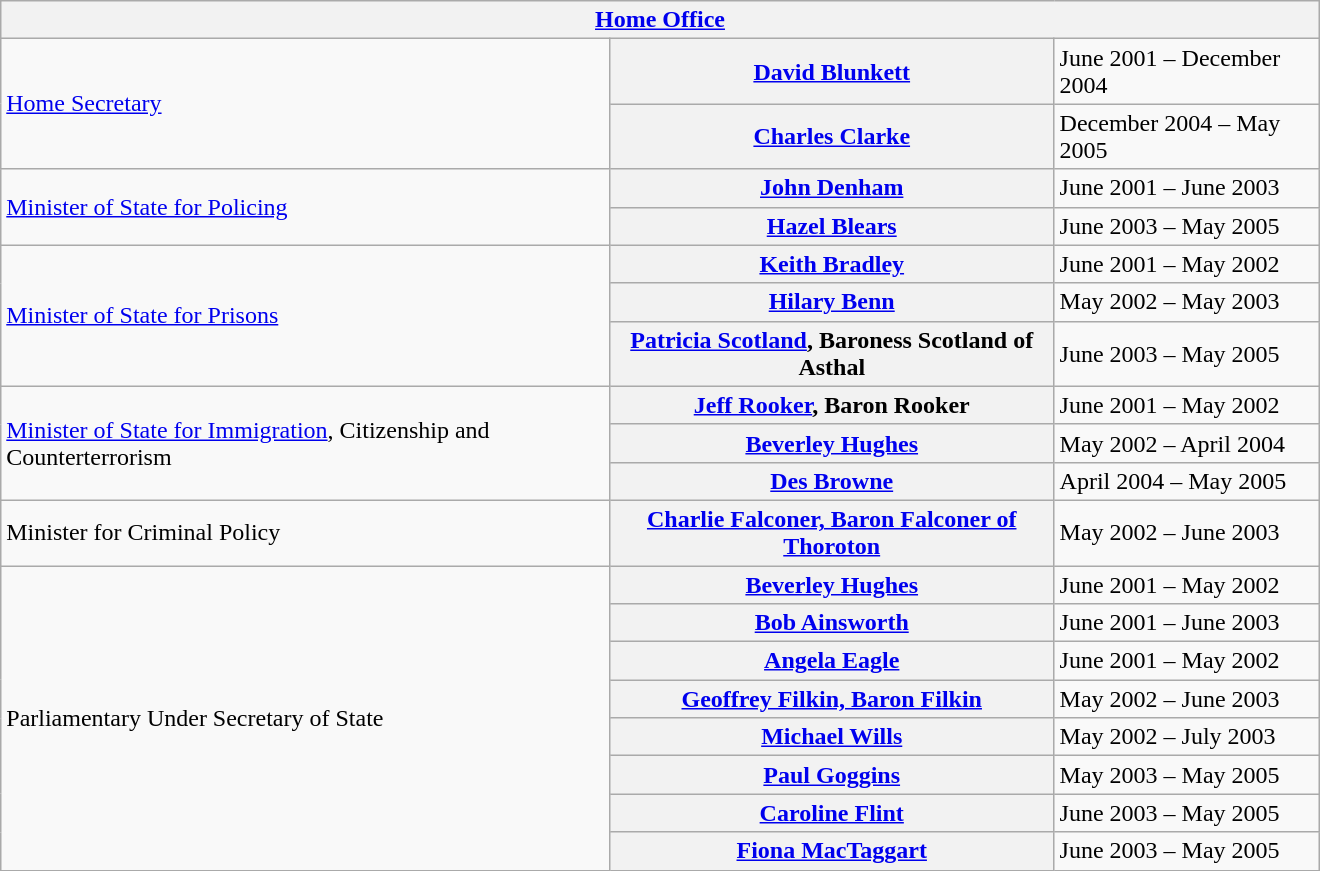<table class="wikitable plainrowheaders" width=100% style="max-width:55em;">
<tr>
<th colspan=4><a href='#'>Home Office</a></th>
</tr>
<tr>
<td rowspan="2"><a href='#'>Home Secretary</a></td>
<th scope="row" style="font-weight:bold;"><a href='#'>David Blunkett</a></th>
<td>June 2001 – December 2004</td>
</tr>
<tr>
<th scope="row" style="font-weight:bold;"><a href='#'>Charles Clarke</a></th>
<td>December 2004 – May 2005</td>
</tr>
<tr>
<td rowspan="2"><a href='#'>Minister of State for Policing</a></td>
<th scope="row"><a href='#'>John Denham</a></th>
<td>June 2001 – June 2003</td>
</tr>
<tr>
<th scope="row"><a href='#'>Hazel Blears</a></th>
<td>June 2003 – May 2005</td>
</tr>
<tr>
<td rowspan="3"><a href='#'>Minister of State for Prisons</a></td>
<th scope="row"><a href='#'>Keith Bradley</a></th>
<td>June 2001 – May 2002</td>
</tr>
<tr>
<th scope="row"><a href='#'>Hilary Benn</a></th>
<td>May 2002 – May 2003</td>
</tr>
<tr>
<th scope="row"><a href='#'>Patricia Scotland</a>, Baroness Scotland of Asthal</th>
<td>June 2003 – May 2005</td>
</tr>
<tr>
<td rowspan="3"><a href='#'>Minister of State for Immigration</a>, Citizenship and Counterterrorism</td>
<th scope="row"><a href='#'>Jeff Rooker</a>, Baron Rooker</th>
<td>June 2001 – May 2002</td>
</tr>
<tr>
<th scope="row"><a href='#'>Beverley Hughes</a></th>
<td>May 2002 – April 2004</td>
</tr>
<tr>
<th scope="row"><a href='#'>Des Browne</a></th>
<td>April 2004 – May 2005</td>
</tr>
<tr>
<td>Minister for Criminal Policy</td>
<th scope="row"><a href='#'>Charlie Falconer, Baron Falconer of Thoroton</a></th>
<td>May 2002 – June 2003</td>
</tr>
<tr>
<td rowspan="8">Parliamentary Under Secretary of State</td>
<th scope="row"><a href='#'>Beverley Hughes</a></th>
<td>June 2001 – May 2002</td>
</tr>
<tr>
<th scope="row"><a href='#'>Bob Ainsworth</a></th>
<td>June 2001 – June 2003</td>
</tr>
<tr>
<th scope="row"><a href='#'>Angela Eagle</a></th>
<td>June 2001 – May 2002</td>
</tr>
<tr>
<th scope="row"><a href='#'>Geoffrey Filkin, Baron Filkin</a></th>
<td>May 2002 – June 2003</td>
</tr>
<tr>
<th scope="row"><a href='#'>Michael Wills</a></th>
<td>May 2002 – July 2003</td>
</tr>
<tr>
<th scope="row"><a href='#'>Paul Goggins</a></th>
<td>May 2003 – May 2005</td>
</tr>
<tr>
<th scope="row"><a href='#'>Caroline Flint</a></th>
<td>June 2003 – May 2005</td>
</tr>
<tr>
<th scope="row"><a href='#'>Fiona MacTaggart</a></th>
<td>June 2003 – May 2005</td>
</tr>
</table>
